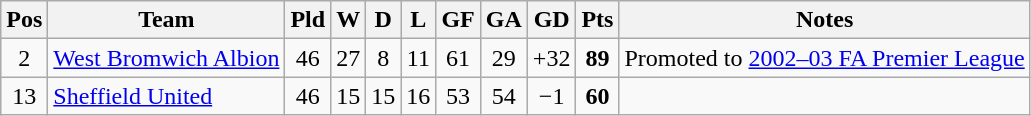<table class="wikitable" style="text-align:center">
<tr>
<th>Pos</th>
<th>Team</th>
<th>Pld</th>
<th>W</th>
<th>D</th>
<th>L</th>
<th>GF</th>
<th>GA</th>
<th>GD</th>
<th>Pts</th>
<th>Notes</th>
</tr>
<tr>
<td>2</td>
<td style="text-align:left"><a href='#'>West Bromwich Albion</a></td>
<td>46</td>
<td>27</td>
<td>8</td>
<td>11</td>
<td>61</td>
<td>29</td>
<td>+32</td>
<td><strong>89</strong></td>
<td style="text-align:left">Promoted to <a href='#'>2002–03 FA Premier League</a></td>
</tr>
<tr>
<td>13</td>
<td style="text-align:left"><a href='#'>Sheffield United</a></td>
<td>46</td>
<td>15</td>
<td>15</td>
<td>16</td>
<td>53</td>
<td>54</td>
<td>−1</td>
<td><strong>60</strong></td>
<td></td>
</tr>
</table>
